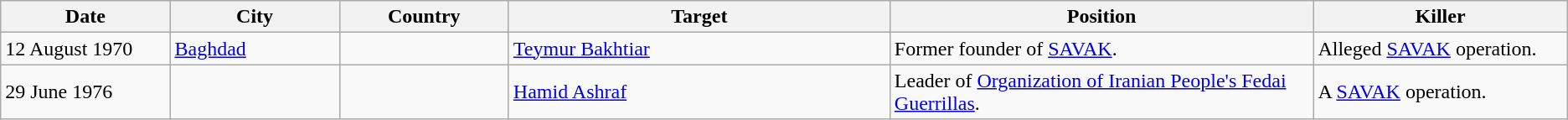<table class="wikitable sortable">
<tr>
<th style="width:8%;">Date</th>
<th style="width:8%;">City</th>
<th style="width:8%;">Country</th>
<th style="width:18%;">Target</th>
<th style="width:20%;">Position</th>
<th style="width:12%;">Killer</th>
</tr>
<tr>
<td>12 August 1970</td>
<td><a href='#'>Baghdad</a></td>
<td></td>
<td><a href='#'>Teymur Bakhtiar</a></td>
<td>Former founder of <a href='#'>SAVAK</a>.</td>
<td>Alleged <a href='#'>SAVAK</a> operation.</td>
</tr>
<tr>
<td>29 June 1976</td>
<td></td>
<td></td>
<td><a href='#'>Hamid Ashraf</a></td>
<td>Leader of <a href='#'>Organization of Iranian People's Fedai Guerrillas</a>.</td>
<td>A <a href='#'>SAVAK</a> operation.</td>
</tr>
</table>
